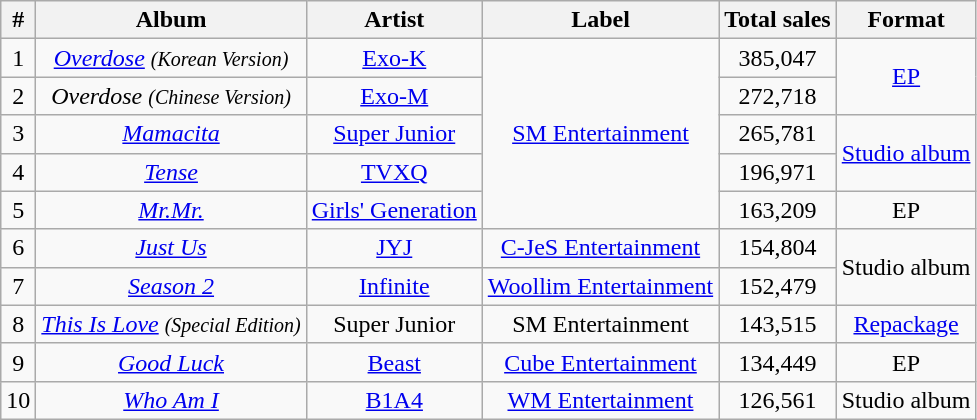<table class="wikitable" style="text-align: center">
<tr>
<th>#</th>
<th>Album</th>
<th>Artist</th>
<th>Label</th>
<th>Total sales</th>
<th>Format</th>
</tr>
<tr>
<td>1</td>
<td><em><a href='#'>Overdose</a> <small>(Korean Version)</small></em></td>
<td><a href='#'>Exo-K</a></td>
<td rowspan="5"><a href='#'>SM Entertainment</a></td>
<td>385,047</td>
<td rowspan="2"><a href='#'>EP</a></td>
</tr>
<tr>
<td>2</td>
<td><em>Overdose <small>(Chinese Version)</small></em></td>
<td><a href='#'>Exo-M</a></td>
<td>272,718</td>
</tr>
<tr>
<td>3</td>
<td><em><a href='#'>Mamacita</a></em></td>
<td><a href='#'>Super Junior</a></td>
<td>265,781</td>
<td rowspan="2"><a href='#'>Studio album</a></td>
</tr>
<tr>
<td>4</td>
<td><em><a href='#'>Tense</a></em></td>
<td><a href='#'>TVXQ</a></td>
<td>196,971</td>
</tr>
<tr>
<td>5</td>
<td><em><a href='#'>Mr.Mr.</a></em></td>
<td><a href='#'>Girls' Generation</a></td>
<td>163,209</td>
<td>EP</td>
</tr>
<tr>
<td>6</td>
<td><em><a href='#'>Just Us</a></em></td>
<td><a href='#'>JYJ</a></td>
<td><a href='#'>C-JeS Entertainment</a></td>
<td>154,804</td>
<td rowspan="2">Studio album</td>
</tr>
<tr>
<td>7</td>
<td><em><a href='#'>Season 2</a></em></td>
<td><a href='#'>Infinite</a></td>
<td><a href='#'>Woollim Entertainment</a></td>
<td>152,479</td>
</tr>
<tr>
<td>8</td>
<td><em><a href='#'>This Is Love</a> <small>(Special Edition)</small></em></td>
<td>Super Junior</td>
<td>SM Entertainment</td>
<td>143,515</td>
<td><a href='#'>Repackage</a></td>
</tr>
<tr>
<td>9</td>
<td><em><a href='#'>Good Luck</a></em></td>
<td><a href='#'>Beast</a></td>
<td><a href='#'>Cube Entertainment</a></td>
<td>134,449</td>
<td>EP</td>
</tr>
<tr>
<td>10</td>
<td><em><a href='#'>Who Am I</a></em></td>
<td><a href='#'>B1A4</a></td>
<td><a href='#'>WM Entertainment</a></td>
<td>126,561</td>
<td>Studio album</td>
</tr>
</table>
